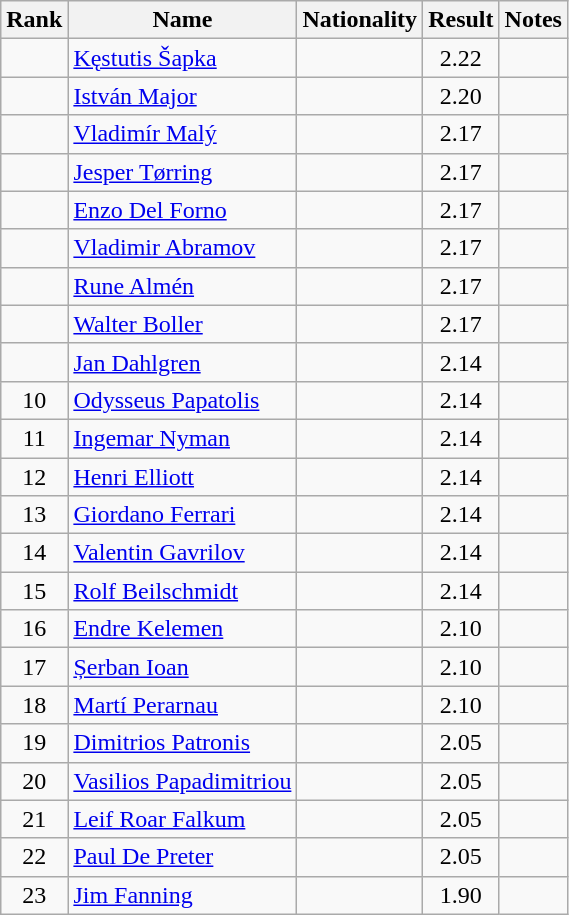<table class="wikitable sortable" style="text-align:center">
<tr>
<th>Rank</th>
<th>Name</th>
<th>Nationality</th>
<th>Result</th>
<th>Notes</th>
</tr>
<tr>
<td></td>
<td align="left"><a href='#'>Kęstutis Šapka</a></td>
<td align=left></td>
<td>2.22</td>
<td></td>
</tr>
<tr>
<td></td>
<td align="left"><a href='#'>István Major</a></td>
<td align=left></td>
<td>2.20</td>
<td></td>
</tr>
<tr>
<td></td>
<td align="left"><a href='#'>Vladimír Malý</a></td>
<td align=left></td>
<td>2.17</td>
<td></td>
</tr>
<tr>
<td></td>
<td align="left"><a href='#'>Jesper Tørring</a></td>
<td align=left></td>
<td>2.17</td>
<td></td>
</tr>
<tr>
<td></td>
<td align="left"><a href='#'>Enzo Del Forno</a></td>
<td align=left></td>
<td>2.17</td>
<td></td>
</tr>
<tr>
<td></td>
<td align="left"><a href='#'>Vladimir Abramov</a></td>
<td align=left></td>
<td>2.17</td>
<td></td>
</tr>
<tr>
<td></td>
<td align="left"><a href='#'>Rune Almén</a></td>
<td align=left></td>
<td>2.17</td>
<td></td>
</tr>
<tr>
<td></td>
<td align="left"><a href='#'>Walter Boller</a></td>
<td align=left></td>
<td>2.17</td>
<td></td>
</tr>
<tr>
<td></td>
<td align="left"><a href='#'>Jan Dahlgren</a></td>
<td align=left></td>
<td>2.14</td>
<td></td>
</tr>
<tr>
<td>10</td>
<td align="left"><a href='#'>Odysseus Papatolis</a></td>
<td align=left></td>
<td>2.14</td>
<td></td>
</tr>
<tr>
<td>11</td>
<td align="left"><a href='#'>Ingemar Nyman</a></td>
<td align=left></td>
<td>2.14</td>
<td></td>
</tr>
<tr>
<td>12</td>
<td align="left"><a href='#'>Henri Elliott</a></td>
<td align=left></td>
<td>2.14</td>
<td></td>
</tr>
<tr>
<td>13</td>
<td align="left"><a href='#'>Giordano Ferrari</a></td>
<td align=left></td>
<td>2.14</td>
<td></td>
</tr>
<tr>
<td>14</td>
<td align="left"><a href='#'>Valentin Gavrilov</a></td>
<td align=left></td>
<td>2.14</td>
<td></td>
</tr>
<tr>
<td>15</td>
<td align="left"><a href='#'>Rolf Beilschmidt</a></td>
<td align=left></td>
<td>2.14</td>
<td></td>
</tr>
<tr>
<td>16</td>
<td align="left"><a href='#'>Endre Kelemen</a></td>
<td align=left></td>
<td>2.10</td>
<td></td>
</tr>
<tr>
<td>17</td>
<td align="left"><a href='#'>Șerban Ioan</a></td>
<td align=left></td>
<td>2.10</td>
<td></td>
</tr>
<tr>
<td>18</td>
<td align="left"><a href='#'>Martí Perarnau</a></td>
<td align=left></td>
<td>2.10</td>
<td></td>
</tr>
<tr>
<td>19</td>
<td align="left"><a href='#'>Dimitrios Patronis</a></td>
<td align=left></td>
<td>2.05</td>
<td></td>
</tr>
<tr>
<td>20</td>
<td align="left"><a href='#'>Vasilios Papadimitriou</a></td>
<td align=left></td>
<td>2.05</td>
<td></td>
</tr>
<tr>
<td>21</td>
<td align="left"><a href='#'>Leif Roar Falkum</a></td>
<td align=left></td>
<td>2.05</td>
<td></td>
</tr>
<tr>
<td>22</td>
<td align="left"><a href='#'>Paul De Preter</a></td>
<td align=left></td>
<td>2.05</td>
<td></td>
</tr>
<tr>
<td>23</td>
<td align="left"><a href='#'>Jim Fanning</a></td>
<td align=left></td>
<td>1.90</td>
<td></td>
</tr>
</table>
